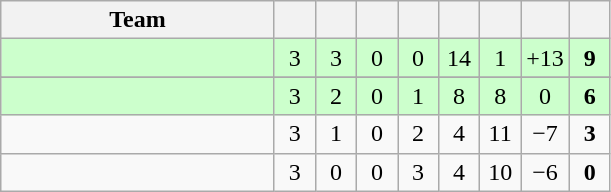<table class="wikitable" style="text-align: center;">
<tr>
<th width=175>Team</th>
<th width=20></th>
<th width=20></th>
<th width=20></th>
<th width=20></th>
<th width=20></th>
<th width=20></th>
<th width=20></th>
<th width=20></th>
</tr>
<tr bgcolor="#ccffcc">
<td style="text-align:left;"><em></em></td>
<td>3</td>
<td>3</td>
<td>0</td>
<td>0</td>
<td>14</td>
<td>1</td>
<td>+13</td>
<td><strong>9</strong></td>
</tr>
<tr align=center>
</tr>
<tr bgcolor="#ccffcc">
<td style="text-align:left;"></td>
<td>3</td>
<td>2</td>
<td>0</td>
<td>1</td>
<td>8</td>
<td>8</td>
<td>0</td>
<td><strong>6</strong></td>
</tr>
<tr align=center>
<td style="text-align:left;"></td>
<td>3</td>
<td>1</td>
<td>0</td>
<td>2</td>
<td>4</td>
<td>11</td>
<td>−7</td>
<td><strong>3</strong></td>
</tr>
<tr align=center>
<td style="text-align:left;"></td>
<td>3</td>
<td>0</td>
<td>0</td>
<td>3</td>
<td>4</td>
<td>10</td>
<td>−6</td>
<td><strong>0</strong></td>
</tr>
</table>
